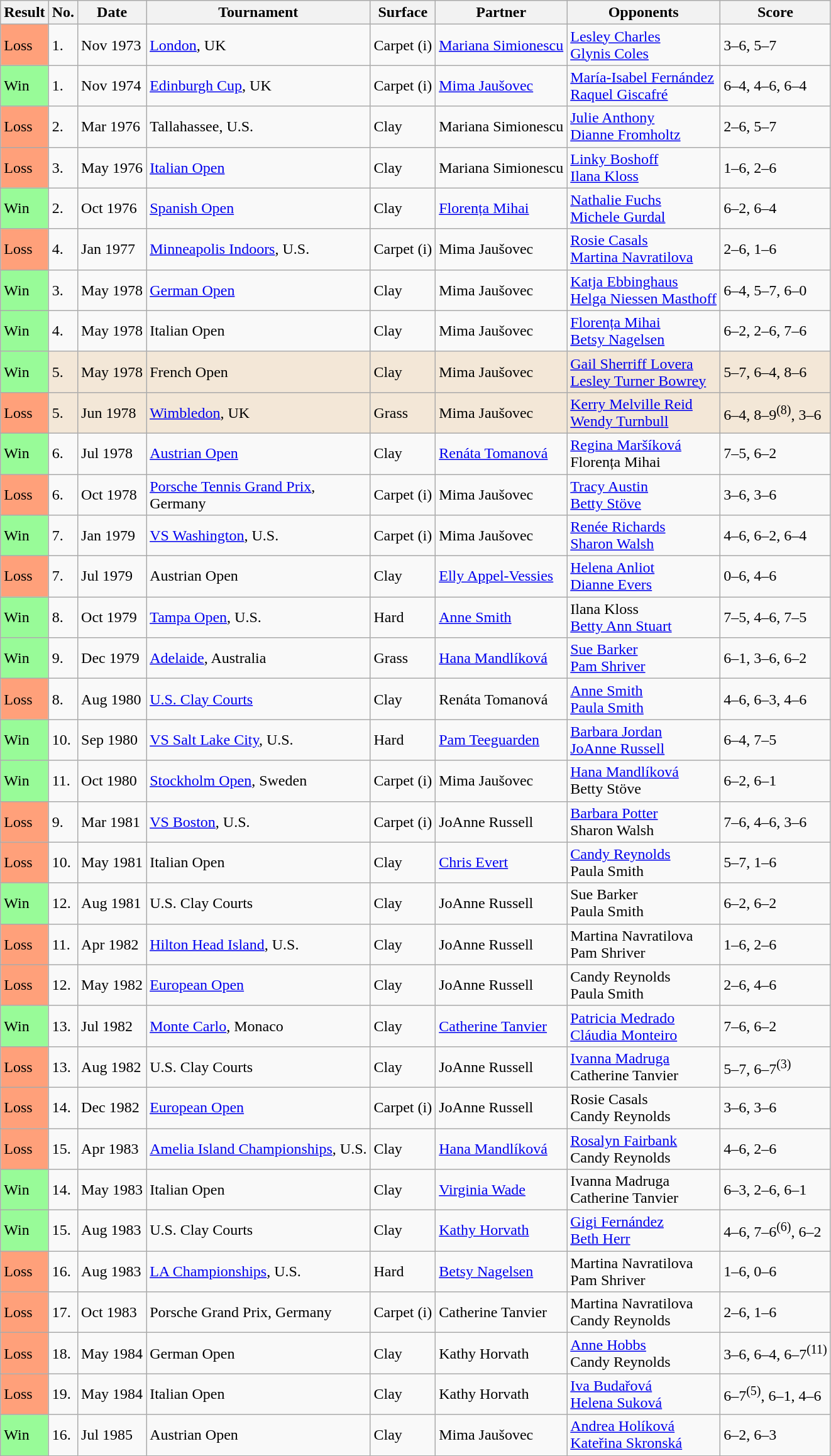<table class="sortable wikitable">
<tr>
<th style="width:40px">Result</th>
<th>No.</th>
<th>Date</th>
<th>Tournament</th>
<th>Surface</th>
<th>Partner</th>
<th>Opponents</th>
<th class="unsortable">Score</th>
</tr>
<tr>
<td style="background:#ffa07a;">Loss</td>
<td>1.</td>
<td>Nov 1973</td>
<td><a href='#'>London</a>, UK</td>
<td>Carpet (i)</td>
<td> <a href='#'>Mariana Simionescu</a></td>
<td> <a href='#'>Lesley Charles</a> <br>  <a href='#'>Glynis Coles</a></td>
<td>3–6, 5–7</td>
</tr>
<tr>
<td style="background:#98fb98;">Win</td>
<td>1.</td>
<td>Nov 1974</td>
<td><a href='#'>Edinburgh Cup</a>, UK</td>
<td>Carpet (i)</td>
<td> <a href='#'>Mima Jaušovec</a></td>
<td> <a href='#'>María-Isabel Fernández</a> <br>  <a href='#'>Raquel Giscafré</a></td>
<td>6–4, 4–6, 6–4</td>
</tr>
<tr>
<td style="background:#ffa07a;">Loss</td>
<td>2.</td>
<td>Mar 1976</td>
<td>Tallahassee, U.S.</td>
<td>Clay</td>
<td> Mariana Simionescu</td>
<td> <a href='#'>Julie Anthony</a> <br>  <a href='#'>Dianne Fromholtz</a></td>
<td>2–6, 5–7</td>
</tr>
<tr>
<td style="background:#ffa07a;">Loss</td>
<td>3.</td>
<td>May 1976</td>
<td><a href='#'>Italian Open</a></td>
<td>Clay</td>
<td> Mariana Simionescu</td>
<td> <a href='#'>Linky Boshoff</a> <br>  <a href='#'>Ilana Kloss</a></td>
<td>1–6, 2–6</td>
</tr>
<tr>
<td style="background:#98fb98;">Win</td>
<td>2.</td>
<td>Oct 1976</td>
<td><a href='#'>Spanish Open</a></td>
<td>Clay</td>
<td> <a href='#'>Florența Mihai</a></td>
<td> <a href='#'>Nathalie Fuchs</a> <br>  <a href='#'>Michele Gurdal</a></td>
<td>6–2, 6–4</td>
</tr>
<tr>
<td style="background:#ffa07a;">Loss</td>
<td>4.</td>
<td>Jan 1977</td>
<td><a href='#'>Minneapolis Indoors</a>, U.S.</td>
<td>Carpet (i)</td>
<td> Mima Jaušovec</td>
<td> <a href='#'>Rosie Casals</a> <br>  <a href='#'>Martina Navratilova</a></td>
<td>2–6, 1–6</td>
</tr>
<tr>
<td style="background:#98fb98;">Win</td>
<td>3.</td>
<td>May 1978</td>
<td><a href='#'>German Open</a></td>
<td>Clay</td>
<td> Mima Jaušovec</td>
<td> <a href='#'>Katja Ebbinghaus</a> <br>  <a href='#'>Helga Niessen Masthoff</a></td>
<td>6–4, 5–7, 6–0</td>
</tr>
<tr>
<td style="background:#98fb98;">Win</td>
<td>4.</td>
<td>May 1978</td>
<td>Italian Open</td>
<td>Clay</td>
<td> Mima Jaušovec</td>
<td> <a href='#'>Florența Mihai</a> <br>  <a href='#'>Betsy Nagelsen</a></td>
<td>6–2, 2–6, 7–6</td>
</tr>
<tr bgcolor="#f3e7d7">
<td style="background:#98fb98;">Win</td>
<td>5.</td>
<td>May 1978</td>
<td>French Open</td>
<td>Clay</td>
<td> Mima Jaušovec</td>
<td> <a href='#'>Gail Sherriff Lovera</a> <br>  <a href='#'>Lesley Turner Bowrey</a></td>
<td>5–7, 6–4, 8–6</td>
</tr>
<tr bgcolor="#f3e7d7">
<td style="background:#ffa07a;">Loss</td>
<td>5.</td>
<td>Jun 1978</td>
<td><a href='#'>Wimbledon</a>, UK</td>
<td>Grass</td>
<td> Mima Jaušovec</td>
<td> <a href='#'>Kerry Melville Reid</a> <br>  <a href='#'>Wendy Turnbull</a></td>
<td>6–4, 8–9<sup>(8)</sup>, 3–6</td>
</tr>
<tr>
<td style="background:#98fb98;">Win</td>
<td>6.</td>
<td>Jul 1978</td>
<td><a href='#'>Austrian Open</a></td>
<td>Clay</td>
<td> <a href='#'>Renáta Tomanová</a></td>
<td> <a href='#'>Regina Maršíková</a> <br>  Florența Mihai</td>
<td>7–5, 6–2</td>
</tr>
<tr>
<td style="background:#ffa07a;">Loss</td>
<td>6.</td>
<td>Oct 1978</td>
<td><a href='#'>Porsche Tennis Grand Prix</a>, <br>Germany</td>
<td>Carpet (i)</td>
<td> Mima Jaušovec</td>
<td> <a href='#'>Tracy Austin</a> <br>  <a href='#'>Betty Stöve</a></td>
<td>3–6, 3–6</td>
</tr>
<tr>
<td style="background:#98fb98;">Win</td>
<td>7.</td>
<td>Jan 1979</td>
<td><a href='#'>VS Washington</a>, U.S.</td>
<td>Carpet (i)</td>
<td> Mima Jaušovec</td>
<td> <a href='#'>Renée Richards</a> <br>  <a href='#'>Sharon Walsh</a></td>
<td>4–6, 6–2, 6–4</td>
</tr>
<tr>
<td style="background:#ffa07a;">Loss</td>
<td>7.</td>
<td>Jul 1979</td>
<td>Austrian Open</td>
<td>Clay</td>
<td> <a href='#'>Elly Appel-Vessies</a></td>
<td> <a href='#'>Helena Anliot</a> <br>  <a href='#'>Dianne Evers</a></td>
<td>0–6, 4–6</td>
</tr>
<tr>
<td style="background:#98fb98;">Win</td>
<td>8.</td>
<td>Oct 1979</td>
<td><a href='#'>Tampa Open</a>, U.S.</td>
<td>Hard</td>
<td> <a href='#'>Anne Smith</a></td>
<td> Ilana Kloss <br>  <a href='#'>Betty Ann Stuart</a></td>
<td>7–5, 4–6, 7–5</td>
</tr>
<tr>
<td style="background:#98fb98;">Win</td>
<td>9.</td>
<td>Dec 1979</td>
<td><a href='#'>Adelaide</a>, Australia</td>
<td>Grass</td>
<td> <a href='#'>Hana Mandlíková</a></td>
<td> <a href='#'>Sue Barker</a> <br>  <a href='#'>Pam Shriver</a></td>
<td>6–1, 3–6, 6–2</td>
</tr>
<tr>
<td style="background:#ffa07a;">Loss</td>
<td>8.</td>
<td>Aug 1980</td>
<td><a href='#'>U.S. Clay Courts</a></td>
<td>Clay</td>
<td> Renáta Tomanová</td>
<td> <a href='#'>Anne Smith</a> <br>  <a href='#'>Paula Smith</a></td>
<td>4–6, 6–3, 4–6</td>
</tr>
<tr>
<td style="background:#98fb98;">Win</td>
<td>10.</td>
<td>Sep 1980</td>
<td><a href='#'>VS Salt Lake City</a>, U.S.</td>
<td>Hard</td>
<td> <a href='#'>Pam Teeguarden</a></td>
<td> <a href='#'>Barbara Jordan</a> <br>  <a href='#'>JoAnne Russell</a></td>
<td>6–4, 7–5</td>
</tr>
<tr>
<td style="background:#98fb98;">Win</td>
<td>11.</td>
<td>Oct 1980</td>
<td><a href='#'>Stockholm Open</a>, Sweden</td>
<td>Carpet (i)</td>
<td> Mima Jaušovec</td>
<td> <a href='#'>Hana Mandlíková</a> <br>  Betty Stöve</td>
<td>6–2, 6–1</td>
</tr>
<tr>
<td style="background:#ffa07a;">Loss</td>
<td>9.</td>
<td>Mar 1981</td>
<td><a href='#'>VS Boston</a>, U.S.</td>
<td>Carpet (i)</td>
<td> JoAnne Russell</td>
<td> <a href='#'>Barbara Potter</a> <br>  Sharon Walsh</td>
<td>7–6, 4–6, 3–6</td>
</tr>
<tr>
<td style="background:#ffa07a;">Loss</td>
<td>10.</td>
<td>May 1981</td>
<td>Italian Open</td>
<td>Clay</td>
<td> <a href='#'>Chris Evert</a></td>
<td> <a href='#'>Candy Reynolds</a> <br>  Paula Smith</td>
<td>5–7, 1–6</td>
</tr>
<tr>
<td style="background:#98fb98;">Win</td>
<td>12.</td>
<td>Aug 1981</td>
<td>U.S. Clay Courts</td>
<td>Clay</td>
<td> JoAnne Russell</td>
<td> Sue Barker <br>  Paula Smith</td>
<td>6–2, 6–2</td>
</tr>
<tr>
<td style="background:#ffa07a;">Loss</td>
<td>11.</td>
<td>Apr 1982</td>
<td><a href='#'>Hilton Head Island</a>, U.S.</td>
<td>Clay</td>
<td> JoAnne Russell</td>
<td> Martina Navratilova <br>  Pam Shriver</td>
<td>1–6, 2–6</td>
</tr>
<tr>
<td style="background:#ffa07a;">Loss</td>
<td>12.</td>
<td>May 1982</td>
<td><a href='#'>European Open</a></td>
<td>Clay</td>
<td> JoAnne Russell</td>
<td> Candy Reynolds <br>  Paula Smith</td>
<td>2–6, 4–6</td>
</tr>
<tr>
<td style="background:#98fb98;">Win</td>
<td>13.</td>
<td>Jul 1982</td>
<td><a href='#'>Monte Carlo</a>, Monaco</td>
<td>Clay</td>
<td> <a href='#'>Catherine Tanvier</a></td>
<td> <a href='#'>Patricia Medrado</a> <br>  <a href='#'>Cláudia Monteiro</a></td>
<td>7–6, 6–2</td>
</tr>
<tr>
<td style="background:#ffa07a;">Loss</td>
<td>13.</td>
<td>Aug 1982</td>
<td>U.S. Clay Courts</td>
<td>Clay</td>
<td> JoAnne Russell</td>
<td> <a href='#'>Ivanna Madruga</a> <br>  Catherine Tanvier</td>
<td>5–7, 6–7<sup>(3)</sup></td>
</tr>
<tr>
<td style="background:#ffa07a;">Loss</td>
<td>14.</td>
<td>Dec 1982</td>
<td><a href='#'>European Open</a></td>
<td>Carpet (i)</td>
<td> JoAnne Russell</td>
<td> Rosie Casals <br>  Candy Reynolds</td>
<td>3–6, 3–6</td>
</tr>
<tr>
<td style="background:#ffa07a;">Loss</td>
<td>15.</td>
<td>Apr 1983</td>
<td><a href='#'>Amelia Island Championships</a>, U.S.</td>
<td>Clay</td>
<td> <a href='#'>Hana Mandlíková</a></td>
<td> <a href='#'>Rosalyn Fairbank</a> <br>  Candy Reynolds</td>
<td>4–6, 2–6</td>
</tr>
<tr>
<td style="background:#98fb98;">Win</td>
<td>14.</td>
<td>May 1983</td>
<td>Italian Open</td>
<td>Clay</td>
<td> <a href='#'>Virginia Wade</a></td>
<td> Ivanna Madruga <br>  Catherine Tanvier</td>
<td>6–3, 2–6, 6–1</td>
</tr>
<tr>
<td style="background:#98fb98;">Win</td>
<td>15.</td>
<td>Aug 1983</td>
<td>U.S. Clay Courts</td>
<td>Clay</td>
<td> <a href='#'>Kathy Horvath</a></td>
<td> <a href='#'>Gigi Fernández</a> <br>  <a href='#'>Beth Herr</a></td>
<td>4–6, 7–6<sup>(6)</sup>, 6–2</td>
</tr>
<tr>
<td style="background:#ffa07a;">Loss</td>
<td>16.</td>
<td>Aug 1983</td>
<td><a href='#'>LA Championships</a>, U.S.</td>
<td>Hard</td>
<td> <a href='#'>Betsy Nagelsen</a></td>
<td> Martina Navratilova <br>  Pam Shriver</td>
<td>1–6, 0–6</td>
</tr>
<tr>
<td style="background:#ffa07a;">Loss</td>
<td>17.</td>
<td>Oct 1983</td>
<td>Porsche Grand Prix, Germany</td>
<td>Carpet (i)</td>
<td> Catherine Tanvier</td>
<td> Martina Navratilova <br>  Candy Reynolds</td>
<td>2–6, 1–6</td>
</tr>
<tr>
<td style="background:#ffa07a;">Loss</td>
<td>18.</td>
<td>May 1984</td>
<td>German Open</td>
<td>Clay</td>
<td> Kathy Horvath</td>
<td> <a href='#'>Anne Hobbs</a> <br>  Candy Reynolds</td>
<td>3–6, 6–4, 6–7<sup>(11)</sup></td>
</tr>
<tr>
<td style="background:#ffa07a;">Loss</td>
<td>19.</td>
<td>May 1984</td>
<td>Italian Open</td>
<td>Clay</td>
<td> Kathy Horvath</td>
<td> <a href='#'>Iva Budařová</a> <br>  <a href='#'>Helena Suková</a></td>
<td>6–7<sup>(5)</sup>, 6–1, 4–6</td>
</tr>
<tr>
<td style="background:#98fb98;">Win</td>
<td>16.</td>
<td>Jul 1985</td>
<td>Austrian Open</td>
<td>Clay</td>
<td> Mima Jaušovec</td>
<td> <a href='#'>Andrea Holíková</a> <br>  <a href='#'>Kateřina Skronská</a></td>
<td>6–2, 6–3</td>
</tr>
</table>
